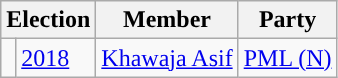<table class="wikitable">
<tr>
<th colspan="2">Election</th>
<th>Member</th>
<th>Party</th>
</tr>
<tr>
<td style="background-color: "></td>
<td><a href='#'>2018</a></td>
<td><a href='#'>Khawaja Asif</a></td>
<td><a href='#'>PML (N)</a></td>
</tr>
</table>
